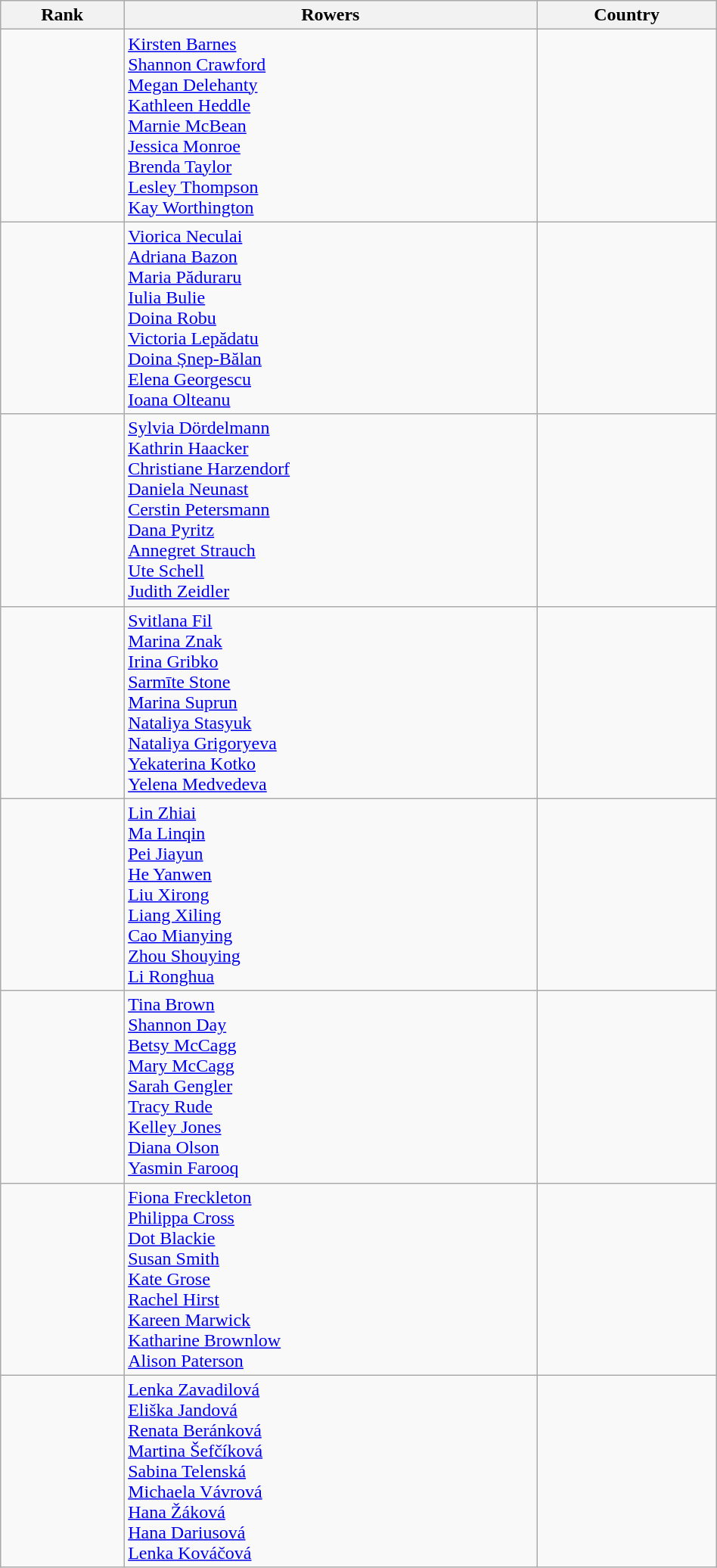<table class="wikitable" width=50%>
<tr>
<th>Rank</th>
<th>Rowers</th>
<th>Country</th>
</tr>
<tr>
<td></td>
<td><a href='#'>Kirsten Barnes</a><br><a href='#'>Shannon Crawford</a><br><a href='#'>Megan Delehanty</a><br><a href='#'>Kathleen Heddle</a><br><a href='#'>Marnie McBean</a><br><a href='#'>Jessica Monroe</a><br><a href='#'>Brenda Taylor</a><br><a href='#'>Lesley Thompson</a><br><a href='#'>Kay Worthington</a></td>
<td></td>
</tr>
<tr>
<td></td>
<td><a href='#'>Viorica Neculai</a><br><a href='#'>Adriana Bazon</a><br><a href='#'>Maria Păduraru</a><br><a href='#'>Iulia Bulie</a><br><a href='#'>Doina Robu</a><br><a href='#'>Victoria Lepădatu</a><br><a href='#'>Doina Șnep-Bălan</a><br><a href='#'>Elena Georgescu</a><br><a href='#'>Ioana Olteanu</a></td>
<td></td>
</tr>
<tr>
<td></td>
<td><a href='#'>Sylvia Dördelmann</a><br><a href='#'>Kathrin Haacker</a><br><a href='#'>Christiane Harzendorf</a><br><a href='#'>Daniela Neunast</a><br><a href='#'>Cerstin Petersmann</a><br><a href='#'>Dana Pyritz</a><br><a href='#'>Annegret Strauch</a><br><a href='#'>Ute Schell</a><br><a href='#'>Judith Zeidler</a></td>
<td></td>
</tr>
<tr>
<td></td>
<td><a href='#'>Svitlana Fil</a><br><a href='#'>Marina Znak</a><br><a href='#'>Irina Gribko</a><br><a href='#'>Sarmīte Stone</a><br><a href='#'>Marina Suprun</a><br><a href='#'>Nataliya Stasyuk</a><br><a href='#'>Nataliya Grigoryeva</a><br><a href='#'>Yekaterina Kotko</a><br><a href='#'>Yelena Medvedeva</a></td>
<td></td>
</tr>
<tr>
<td></td>
<td><a href='#'>Lin Zhiai</a><br><a href='#'>Ma Linqin</a><br><a href='#'>Pei Jiayun</a><br><a href='#'>He Yanwen</a><br><a href='#'>Liu Xirong</a><br><a href='#'>Liang Xiling</a><br><a href='#'>Cao Mianying</a><br><a href='#'>Zhou Shouying</a><br><a href='#'>Li Ronghua</a></td>
<td></td>
</tr>
<tr>
<td></td>
<td><a href='#'>Tina Brown</a><br><a href='#'>Shannon Day</a><br><a href='#'>Betsy McCagg</a><br><a href='#'>Mary McCagg</a><br><a href='#'>Sarah Gengler</a><br><a href='#'>Tracy Rude</a><br><a href='#'>Kelley Jones</a><br><a href='#'>Diana Olson</a><br><a href='#'>Yasmin Farooq</a></td>
<td></td>
</tr>
<tr>
<td></td>
<td><a href='#'>Fiona Freckleton</a><br><a href='#'>Philippa Cross</a><br><a href='#'>Dot Blackie</a><br><a href='#'>Susan Smith</a><br><a href='#'>Kate Grose</a><br><a href='#'>Rachel Hirst</a><br><a href='#'>Kareen Marwick</a><br><a href='#'>Katharine Brownlow</a><br><a href='#'>Alison Paterson</a></td>
<td></td>
</tr>
<tr>
<td></td>
<td><a href='#'>Lenka Zavadilová</a><br><a href='#'>Eliška Jandová</a><br><a href='#'>Renata Beránková</a><br><a href='#'>Martina Šefčíková</a><br><a href='#'>Sabina Telenská</a><br><a href='#'>Michaela Vávrová</a><br><a href='#'>Hana Žáková</a><br><a href='#'>Hana Dariusová</a><br><a href='#'>Lenka Kováčová</a></td>
<td></td>
</tr>
</table>
